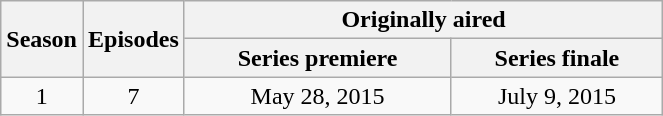<table class="wikitable" style="width: 35%; text-align:center;">
<tr>
<th colspan="1" rowspan="2" width="3%">Season</th>
<th rowspan="2" width="5%">Episodes</th>
<th colspan="2">Originally aired</th>
</tr>
<tr>
<th>Series premiere</th>
<th>Series finale</th>
</tr>
<tr>
<td>1</td>
<td>7</td>
<td>May 28, 2015</td>
<td>July 9, 2015</td>
</tr>
</table>
